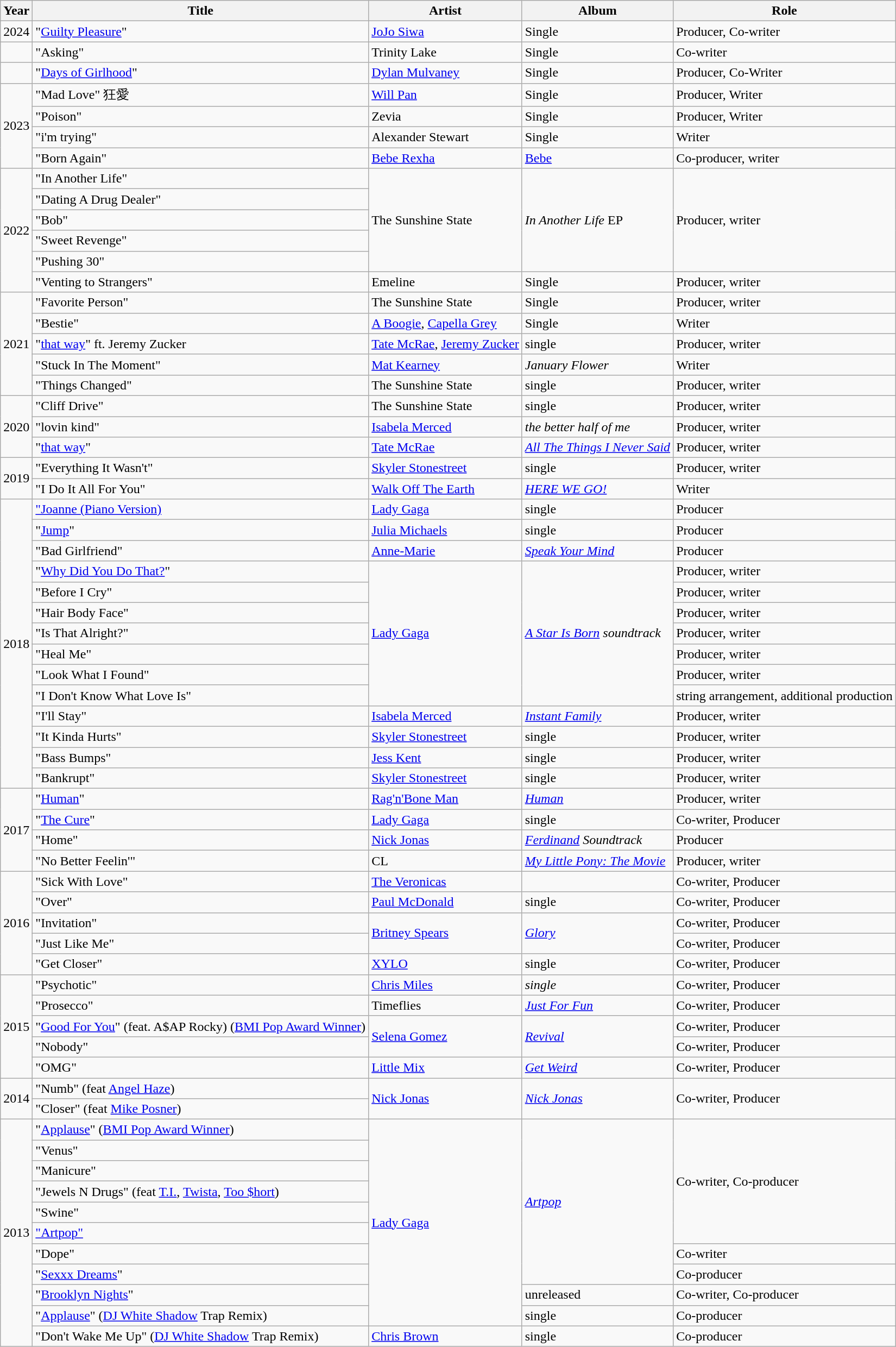<table class="wikitable mw-collapsible">
<tr>
<th>Year</th>
<th>Title</th>
<th>Artist</th>
<th>Album</th>
<th>Role</th>
</tr>
<tr>
<td>2024</td>
<td>"<a href='#'>Guilty Pleasure</a>"</td>
<td><a href='#'>JoJo Siwa</a></td>
<td>Single</td>
<td>Producer, Co-writer</td>
</tr>
<tr>
<td></td>
<td>"Asking"</td>
<td>Trinity Lake</td>
<td>Single</td>
<td>Co-writer</td>
</tr>
<tr>
<td rowspan="1"></td>
<td>"<a href='#'>Days of Girlhood</a>"</td>
<td><a href='#'>Dylan Mulvaney</a></td>
<td>Single</td>
<td>Producer, Co-Writer</td>
</tr>
<tr>
<td rowspan="4">2023</td>
<td>"Mad Love" 狂愛</td>
<td><a href='#'>Will Pan</a></td>
<td>Single</td>
<td>Producer, Writer</td>
</tr>
<tr>
<td>"Poison"</td>
<td>Zevia</td>
<td>Single</td>
<td>Producer, Writer</td>
</tr>
<tr>
<td>"i'm trying"</td>
<td>Alexander Stewart</td>
<td>Single</td>
<td>Writer</td>
</tr>
<tr>
<td>"Born Again"</td>
<td><a href='#'>Bebe Rexha</a></td>
<td><a href='#'>Bebe</a></td>
<td>Co-producer, writer</td>
</tr>
<tr>
<td rowspan="6">2022</td>
<td>"In Another Life"</td>
<td rowspan="5">The Sunshine State</td>
<td rowspan="5"><em>In Another Life</em> EP</td>
<td rowspan="5">Producer, writer</td>
</tr>
<tr>
<td>"Dating A Drug Dealer"</td>
</tr>
<tr>
<td>"Bob"</td>
</tr>
<tr>
<td>"Sweet Revenge"</td>
</tr>
<tr>
<td>"Pushing 30"</td>
</tr>
<tr>
<td>"Venting to Strangers"</td>
<td>Emeline</td>
<td>Single</td>
<td>Producer, writer</td>
</tr>
<tr>
<td rowspan="5">2021</td>
<td>"Favorite Person"</td>
<td>The Sunshine State</td>
<td>Single</td>
<td>Producer, writer</td>
</tr>
<tr>
<td>"Bestie"</td>
<td><a href='#'>A Boogie</a>, <a href='#'>Capella Grey</a></td>
<td>Single</td>
<td>Writer</td>
</tr>
<tr>
<td>"<a href='#'>that way</a>" ft. Jeremy Zucker</td>
<td><a href='#'>Tate McRae</a>, <a href='#'>Jeremy Zucker</a></td>
<td>single</td>
<td>Producer, writer</td>
</tr>
<tr>
<td>"Stuck In The Moment"</td>
<td><a href='#'>Mat Kearney</a></td>
<td><em>January Flower</em></td>
<td>Writer</td>
</tr>
<tr>
<td>"Things Changed"</td>
<td>The Sunshine State</td>
<td>single</td>
<td>Producer, writer</td>
</tr>
<tr>
<td rowspan="3">2020</td>
<td>"Cliff Drive"</td>
<td>The Sunshine State</td>
<td>single</td>
<td>Producer, writer</td>
</tr>
<tr>
<td>"lovin kind"</td>
<td><a href='#'>Isabela Merced</a></td>
<td><em>the better half of me</em></td>
<td>Producer, writer</td>
</tr>
<tr>
<td>"<a href='#'>that way</a>"</td>
<td><a href='#'>Tate McRae</a></td>
<td><em><a href='#'>All The Things I Never Said</a></em></td>
<td>Producer, writer</td>
</tr>
<tr>
<td rowspan="2">2019</td>
<td>"Everything It Wasn't"</td>
<td><a href='#'>Skyler Stonestreet</a></td>
<td>single</td>
<td>Producer, writer</td>
</tr>
<tr>
<td>"I Do It All For You"</td>
<td><a href='#'>Walk Off The Earth</a></td>
<td><em><a href='#'>HERE WE GO!</a></em></td>
<td>Writer</td>
</tr>
<tr>
<td rowspan="14">2018</td>
<td><a href='#'>"Joanne (Piano Version)</a></td>
<td><a href='#'>Lady Gaga</a></td>
<td>single</td>
<td>Producer</td>
</tr>
<tr>
<td>"<a href='#'>Jump</a>"</td>
<td><a href='#'>Julia Michaels</a></td>
<td>single</td>
<td>Producer</td>
</tr>
<tr>
<td>"Bad Girlfriend"</td>
<td><a href='#'>Anne-Marie</a></td>
<td><em><a href='#'>Speak Your Mind</a></em></td>
<td>Producer</td>
</tr>
<tr>
<td>"<a href='#'>Why Did You Do That?</a>"</td>
<td rowspan="7"><a href='#'>Lady Gaga</a></td>
<td rowspan="7"><em><a href='#'>A Star Is Born</a> soundtrack</em></td>
<td>Producer, writer</td>
</tr>
<tr>
<td>"Before I Cry"</td>
<td>Producer, writer</td>
</tr>
<tr>
<td>"Hair Body Face"</td>
<td>Producer, writer</td>
</tr>
<tr>
<td>"Is That Alright?"</td>
<td>Producer, writer</td>
</tr>
<tr>
<td>"Heal Me"</td>
<td>Producer, writer</td>
</tr>
<tr>
<td>"Look What I Found"</td>
<td>Producer, writer</td>
</tr>
<tr>
<td>"I Don't Know What Love Is"</td>
<td>string arrangement, additional production</td>
</tr>
<tr>
<td>"I'll Stay"</td>
<td><a href='#'>Isabela Merced</a></td>
<td><em><a href='#'>Instant Family</a></em></td>
<td>Producer, writer</td>
</tr>
<tr>
<td>"It Kinda Hurts"</td>
<td><a href='#'>Skyler Stonestreet</a></td>
<td>single</td>
<td>Producer, writer</td>
</tr>
<tr>
<td>"Bass Bumps"</td>
<td><a href='#'>Jess Kent</a></td>
<td>single</td>
<td>Producer, writer</td>
</tr>
<tr>
<td>"Bankrupt"</td>
<td><a href='#'>Skyler Stonestreet</a></td>
<td>single</td>
<td>Producer, writer</td>
</tr>
<tr>
<td rowspan="4">2017</td>
<td>"<a href='#'>Human</a>"</td>
<td><a href='#'>Rag'n'Bone Man</a></td>
<td><em><a href='#'>Human</a></em></td>
<td>Producer, writer</td>
</tr>
<tr>
<td>"<a href='#'>The Cure</a>"</td>
<td><a href='#'>Lady Gaga</a></td>
<td>single</td>
<td>Co-writer, Producer</td>
</tr>
<tr>
<td>"Home"</td>
<td><a href='#'>Nick Jonas</a></td>
<td><em><a href='#'>Ferdinand</a> Soundtrack</em></td>
<td>Producer</td>
</tr>
<tr>
<td>"No Better Feelin'"</td>
<td>CL</td>
<td><a href='#'><em>My Little Pony: The Movie</em></a></td>
<td>Producer, writer</td>
</tr>
<tr>
<td rowspan="5">2016</td>
<td>"Sick With Love"</td>
<td><a href='#'>The Veronicas</a></td>
<td></td>
<td>Co-writer, Producer</td>
</tr>
<tr>
<td>"Over"</td>
<td><a href='#'>Paul McDonald</a></td>
<td>single</td>
<td>Co-writer, Producer</td>
</tr>
<tr>
<td>"Invitation"</td>
<td rowspan="2"><a href='#'>Britney Spears</a></td>
<td rowspan="2"><em><a href='#'>Glory</a></em></td>
<td>Co-writer, Producer</td>
</tr>
<tr>
<td>"Just Like Me"</td>
<td>Co-writer, Producer</td>
</tr>
<tr>
<td>"Get Closer"</td>
<td><a href='#'>XYLO</a></td>
<td>single</td>
<td>Co-writer, Producer</td>
</tr>
<tr>
<td rowspan="5">2015</td>
<td>"Psychotic"</td>
<td><a href='#'>Chris Miles</a></td>
<td><em>single</em></td>
<td>Co-writer, Producer</td>
</tr>
<tr>
<td>"Prosecco"</td>
<td>Timeflies</td>
<td><a href='#'><em>Just For Fun</em></a></td>
<td>Co-writer, Producer</td>
</tr>
<tr>
<td>"<a href='#'>Good For You</a>" (feat. A$AP Rocky) (<a href='#'>BMI Pop Award Winner</a>)</td>
<td rowspan="2"><a href='#'>Selena Gomez</a></td>
<td rowspan="2"><a href='#'><em>Revival</em></a></td>
<td>Co-writer, Producer</td>
</tr>
<tr>
<td>"Nobody"</td>
<td>Co-writer, Producer</td>
</tr>
<tr>
<td>"OMG"</td>
<td><a href='#'>Little Mix</a></td>
<td><em><a href='#'>Get Weird</a></em></td>
<td>Co-writer, Producer</td>
</tr>
<tr>
<td rowspan="2">2014</td>
<td>"Numb" (feat <a href='#'>Angel Haze</a>)</td>
<td rowspan="2"><a href='#'>Nick Jonas</a></td>
<td rowspan="2"><a href='#'><em>Nick Jonas</em></a></td>
<td rowspan="2">Co-writer, Producer</td>
</tr>
<tr>
<td>"Closer" (feat <a href='#'>Mike Posner</a>)</td>
</tr>
<tr>
<td rowspan="11">2013</td>
<td>"<a href='#'>Applause</a>" (<a href='#'>BMI Pop Award Winner</a>)</td>
<td rowspan="10"><a href='#'>Lady Gaga</a></td>
<td rowspan="8"><em><a href='#'>Artpop</a></em></td>
<td rowspan="6">Co-writer, Co-producer</td>
</tr>
<tr>
<td>"Venus"</td>
</tr>
<tr>
<td>"Manicure"</td>
</tr>
<tr>
<td>"Jewels N Drugs" (feat <a href='#'>T.I.</a>, <a href='#'>Twista</a>, <a href='#'>Too $hort</a>)</td>
</tr>
<tr>
<td>"Swine"</td>
</tr>
<tr>
<td><a href='#'>"Artpop"</a></td>
</tr>
<tr>
<td>"Dope"</td>
<td>Co-writer</td>
</tr>
<tr>
<td>"<a href='#'>Sexxx Dreams</a>"</td>
<td>Co-producer</td>
</tr>
<tr>
<td>"<a href='#'>Brooklyn Nights</a>"</td>
<td>unreleased</td>
<td>Co-writer, Co-producer</td>
</tr>
<tr>
<td>"<a href='#'>Applause</a>" (<a href='#'>DJ White Shadow</a> Trap Remix)</td>
<td>single</td>
<td>Co-producer</td>
</tr>
<tr>
<td>"Don't Wake Me Up" (<a href='#'>DJ White Shadow</a> Trap Remix)</td>
<td><a href='#'>Chris Brown</a></td>
<td>single</td>
<td>Co-producer</td>
</tr>
</table>
